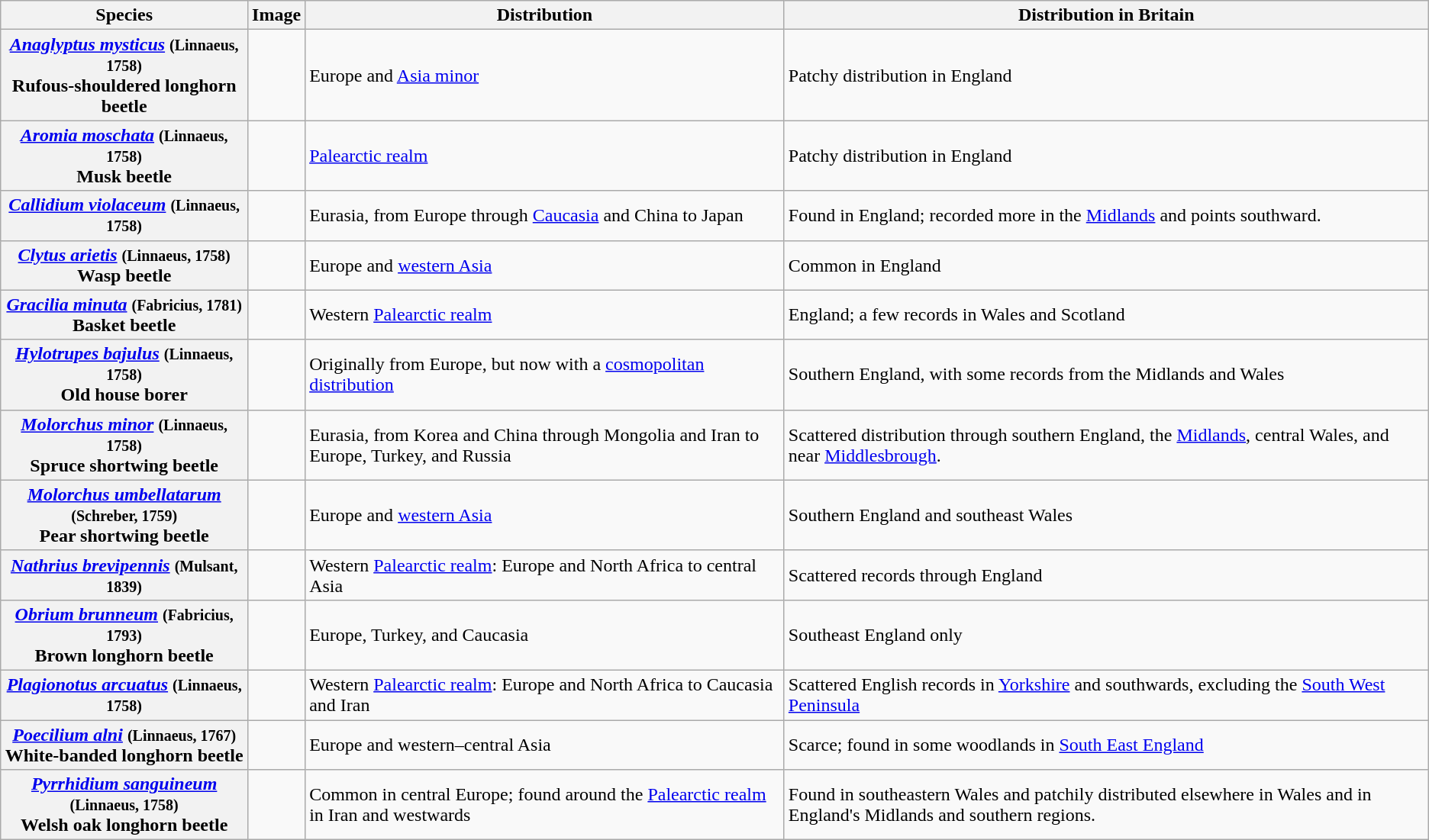<table class="wikitable">
<tr>
<th scope="col">Species</th>
<th scope="col">Image</th>
<th scope="col">Distribution</th>
<th scope="col">Distribution in Britain</th>
</tr>
<tr>
<th scope="row"><em><a href='#'>Anaglyptus mysticus</a></em> <small>(Linnaeus, 1758)</small><br>Rufous-shouldered longhorn beetle</th>
<td></td>
<td>Europe and <a href='#'>Asia minor</a></td>
<td>Patchy distribution in England</td>
</tr>
<tr>
<th scope="row"><em><a href='#'>Aromia moschata</a></em> <small>(Linnaeus, 1758)</small><br>Musk beetle</th>
<td></td>
<td><a href='#'>Palearctic realm</a></td>
<td>Patchy distribution in England</td>
</tr>
<tr>
<th scope="row"><em><a href='#'>Callidium violaceum</a></em> <small>(Linnaeus, 1758)</small></th>
<td></td>
<td>Eurasia, from Europe through <a href='#'>Caucasia</a> and China to Japan</td>
<td>Found in England; recorded more in the <a href='#'>Midlands</a> and points southward.</td>
</tr>
<tr>
<th scope="row"><em><a href='#'>Clytus arietis</a></em> <small>(Linnaeus, 1758)</small><br>Wasp beetle</th>
<td></td>
<td>Europe and <a href='#'>western Asia</a></td>
<td>Common in England</td>
</tr>
<tr>
<th scope="row"><em><a href='#'>Gracilia minuta</a></em> <small>(Fabricius, 1781)</small><br>Basket beetle</th>
<td></td>
<td>Western <a href='#'>Palearctic realm</a></td>
<td>England; a few records in Wales and Scotland</td>
</tr>
<tr>
<th scope="row"><em><a href='#'>Hylotrupes bajulus</a></em> <small>(Linnaeus, 1758)</small><br>Old house borer</th>
<td></td>
<td>Originally from Europe, but now with a <a href='#'>cosmopolitan distribution</a></td>
<td>Southern England, with some records from the Midlands and Wales</td>
</tr>
<tr>
<th scope="row"><em><a href='#'>Molorchus minor</a></em> <small>(Linnaeus, 1758)</small><br>Spruce shortwing beetle</th>
<td></td>
<td>Eurasia, from Korea and China through Mongolia and Iran to Europe, Turkey, and Russia</td>
<td>Scattered distribution through southern England, the <a href='#'>Midlands</a>, central Wales, and near <a href='#'>Middlesbrough</a>.</td>
</tr>
<tr>
<th scope="row"><em><a href='#'>Molorchus umbellatarum</a></em> <small>(Schreber, 1759)</small><br>Pear shortwing beetle</th>
<td></td>
<td>Europe and <a href='#'>western Asia</a></td>
<td>Southern England and southeast Wales</td>
</tr>
<tr>
<th scope="row"><em><a href='#'>Nathrius brevipennis</a></em> <small>(Mulsant, 1839)</small></th>
<td></td>
<td>Western <a href='#'>Palearctic realm</a>: Europe and North Africa to central Asia</td>
<td>Scattered records through England</td>
</tr>
<tr>
<th scope="row"><em><a href='#'>Obrium brunneum</a></em> <small>(Fabricius, 1793)</small><br>Brown longhorn beetle</th>
<td></td>
<td>Europe, Turkey, and Caucasia</td>
<td>Southeast England only</td>
</tr>
<tr>
<th scope="row"><em><a href='#'>Plagionotus arcuatus</a></em> <small>(Linnaeus, 1758)</small></th>
<td></td>
<td>Western <a href='#'>Palearctic realm</a>: Europe and North Africa to Caucasia and Iran</td>
<td>Scattered English records in <a href='#'>Yorkshire</a> and southwards, excluding the <a href='#'>South West Peninsula</a></td>
</tr>
<tr>
<th scope="row"><em><a href='#'>Poecilium alni</a></em> <small>(Linnaeus, 1767)</small><br>White-banded longhorn beetle</th>
<td></td>
<td>Europe and western–central Asia</td>
<td>Scarce; found in some woodlands in <a href='#'>South East England</a></td>
</tr>
<tr>
<th scope="row"><em><a href='#'>Pyrrhidium sanguineum</a></em> <small>(Linnaeus, 1758)</small><br>Welsh oak longhorn beetle</th>
<td></td>
<td>Common in central Europe; found around the <a href='#'>Palearctic realm</a> in Iran and westwards</td>
<td>Found in southeastern Wales and patchily distributed elsewhere in Wales and in England's Midlands and southern regions.</td>
</tr>
</table>
